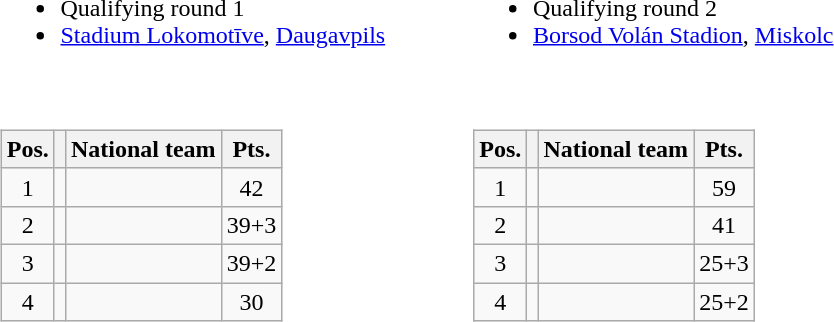<table width=50%>
<tr>
<td width=50%><br><ul><li>Qualifying round 1</li><li> <a href='#'>Stadium Lokomotīve</a>, <a href='#'>Daugavpils</a></li></ul></td>
<td width=50%><br><ul><li>Qualifying round 2</li><li> <a href='#'>Borsod Volán Stadion</a>, <a href='#'>Miskolc</a></li></ul></td>
</tr>
<tr>
<td><br><table class=wikitable>
<tr>
<th>Pos.</th>
<th></th>
<th>National team</th>
<th>Pts.</th>
</tr>
<tr align=center >
<td>1</td>
<td></td>
<td align=left></td>
<td>42</td>
</tr>
<tr align=center>
<td>2</td>
<td></td>
<td align=left></td>
<td>39+3</td>
</tr>
<tr align=center>
<td>3</td>
<td></td>
<td align=left></td>
<td>39+2</td>
</tr>
<tr align=center>
<td>4</td>
<td></td>
<td align=left></td>
<td>30</td>
</tr>
</table>
</td>
<td><br><table class=wikitable>
<tr>
<th>Pos.</th>
<th></th>
<th>National team</th>
<th>Pts.</th>
</tr>
<tr align=center >
<td>1</td>
<td></td>
<td align=left></td>
<td>59</td>
</tr>
<tr align=center>
<td>2</td>
<td></td>
<td align=left></td>
<td>41</td>
</tr>
<tr align=center>
<td>3</td>
<td></td>
<td align=left></td>
<td>25+3</td>
</tr>
<tr align=center>
<td>4</td>
<td></td>
<td align=left></td>
<td>25+2</td>
</tr>
</table>
</td>
</tr>
</table>
